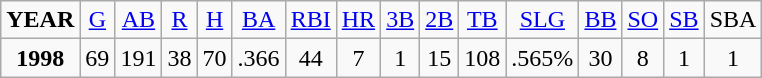<table class="wikitable">
<tr align=center>
<td><strong>YEAR</strong></td>
<td><a href='#'>G</a></td>
<td><a href='#'>AB</a></td>
<td><a href='#'>R</a></td>
<td><a href='#'>H</a></td>
<td><a href='#'>BA</a></td>
<td><a href='#'>RBI</a></td>
<td><a href='#'>HR</a></td>
<td><a href='#'>3B</a></td>
<td><a href='#'>2B</a></td>
<td><a href='#'>TB</a></td>
<td><a href='#'>SLG</a></td>
<td><a href='#'>BB</a></td>
<td><a href='#'>SO</a></td>
<td><a href='#'>SB</a></td>
<td>SBA</td>
</tr>
<tr align=center>
<td><strong>1998</strong></td>
<td>69</td>
<td>191</td>
<td>38</td>
<td>70</td>
<td>.366</td>
<td>44</td>
<td>7</td>
<td>1</td>
<td>15</td>
<td>108</td>
<td>.565%</td>
<td>30</td>
<td>8</td>
<td>1</td>
<td>1</td>
</tr>
</table>
